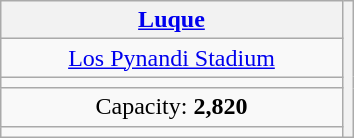<table class="wikitable" style="margin:1em auto; text-align:center">
<tr>
<th width=220><a href='#'>Luque</a><br></th>
<th rowspan=5 colspan=2></th>
</tr>
<tr>
<td><a href='#'>Los Pynandi Stadium</a></td>
</tr>
<tr>
<td><small></small></td>
</tr>
<tr>
<td>Capacity: <strong>2,820</strong></td>
</tr>
<tr>
<td></td>
</tr>
</table>
